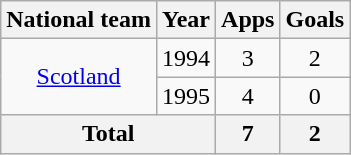<table class="wikitable" style="text-align:center">
<tr>
<th>National team</th>
<th>Year</th>
<th>Apps</th>
<th>Goals</th>
</tr>
<tr>
<td rowspan="2"><a href='#'>Scotland</a></td>
<td>1994</td>
<td>3</td>
<td>2</td>
</tr>
<tr>
<td>1995</td>
<td>4</td>
<td>0</td>
</tr>
<tr>
<th colspan="2">Total</th>
<th>7</th>
<th>2</th>
</tr>
</table>
